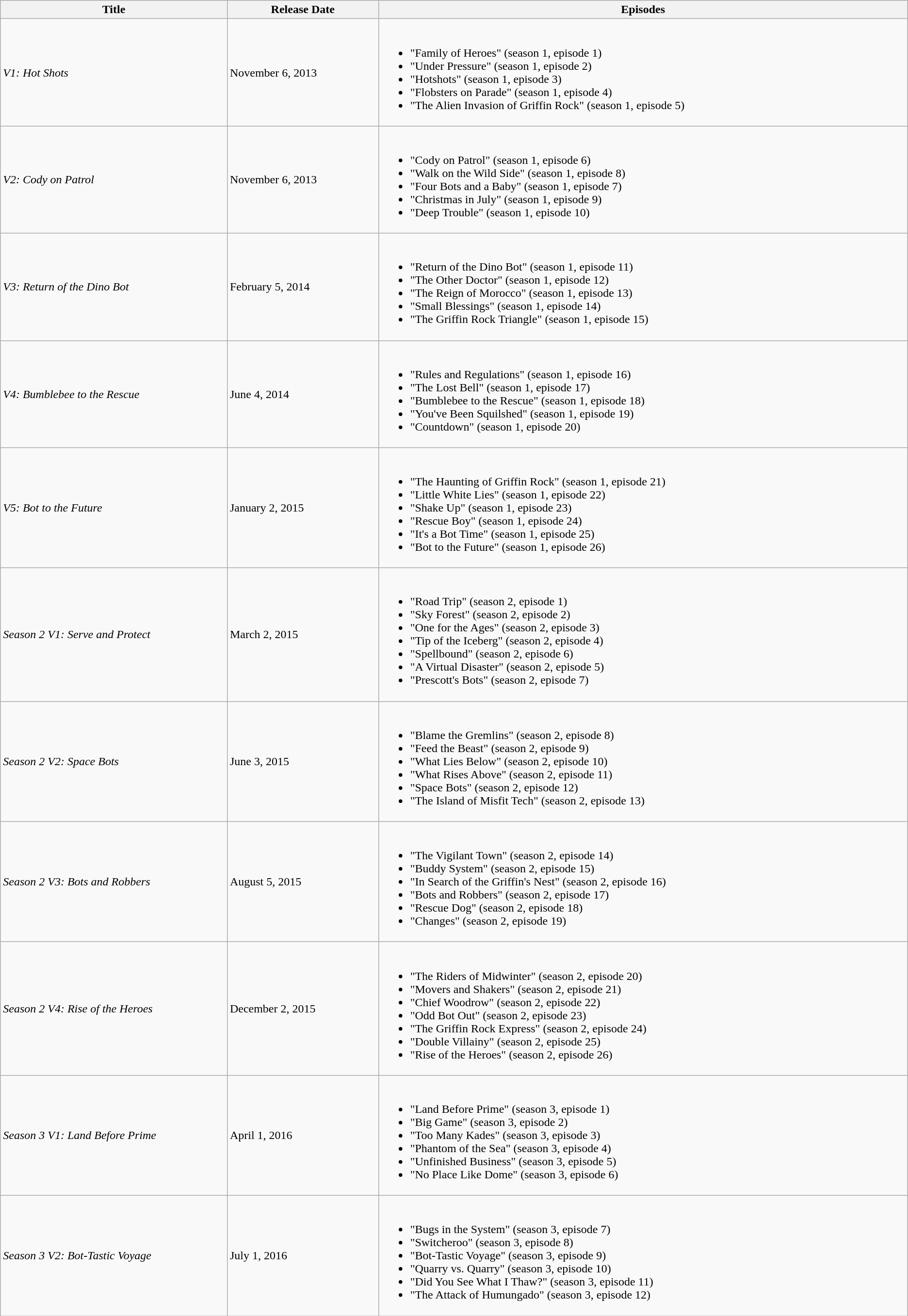<table class="wikitable">
<tr>
<th style="width:15%;">Title</th>
<th style="width:10%;">Release Date</th>
<th style="width:35%;">Episodes</th>
</tr>
<tr>
<td><em>V1: Hot Shots</em></td>
<td>November 6, 2013</td>
<td><br><ul><li>"Family of Heroes" (season 1, episode 1)</li><li>"Under Pressure" (season 1, episode 2)</li><li>"Hotshots" (season 1, episode 3)</li><li>"Flobsters on Parade" (season 1, episode 4)</li><li>"The Alien Invasion of Griffin Rock" (season 1, episode 5)</li></ul></td>
</tr>
<tr>
<td><em>V2: Cody on Patrol</em></td>
<td>November 6, 2013</td>
<td><br><ul><li>"Cody on Patrol" (season 1, episode 6)</li><li>"Walk on the Wild Side" (season 1, episode 8)</li><li>"Four Bots and a Baby" (season 1, episode 7)</li><li>"Christmas in July" (season 1, episode 9)</li><li>"Deep Trouble" (season 1, episode 10)</li></ul></td>
</tr>
<tr>
<td><em>V3: Return of the Dino Bot</em></td>
<td>February 5, 2014</td>
<td><br><ul><li>"Return of the Dino Bot" (season 1, episode 11)</li><li>"The Other Doctor" (season 1, episode 12)</li><li>"The Reign of Morocco" (season 1, episode 13)</li><li>"Small Blessings" (season 1, episode 14)</li><li>"The Griffin Rock Triangle" (season 1, episode 15)</li></ul></td>
</tr>
<tr>
<td><em>V4: Bumblebee to the Rescue</em></td>
<td>June 4, 2014</td>
<td><br><ul><li>"Rules and Regulations" (season 1, episode 16)</li><li>"The Lost Bell"  (season 1, episode 17)</li><li>"Bumblebee to the Rescue" (season 1, episode 18)</li><li>"You've Been Squilshed" (season 1, episode 19)</li><li>"Countdown" (season 1, episode 20)</li></ul></td>
</tr>
<tr>
<td><em>V5: Bot to the Future</em></td>
<td>January 2, 2015</td>
<td><br><ul><li>"The Haunting of Griffin Rock" (season 1, episode 21)</li><li>"Little White Lies" (season 1, episode 22)</li><li>"Shake Up" (season 1, episode 23)</li><li>"Rescue Boy" (season 1, episode 24)</li><li>"It's a Bot Time" (season 1, episode 25)</li><li>"Bot to the Future" (season 1, episode 26)</li></ul></td>
</tr>
<tr>
<td><em>Season 2 V1: Serve and Protect</em></td>
<td>March 2, 2015</td>
<td><br><ul><li>"Road Trip" (season 2, episode 1)</li><li>"Sky Forest" (season 2, episode 2)</li><li>"One for the Ages" (season 2, episode 3)</li><li>"Tip of the Iceberg" (season 2, episode 4)</li><li>"Spellbound" (season 2, episode 6)</li><li>"A Virtual Disaster" (season 2, episode 5)</li><li>"Prescott's Bots" (season 2, episode 7)</li></ul></td>
</tr>
<tr>
<td><em>Season 2 V2: Space Bots</em></td>
<td>June 3, 2015</td>
<td><br><ul><li>"Blame the Gremlins" (season 2, episode 8)</li><li>"Feed the Beast" (season 2, episode 9)</li><li>"What Lies Below" (season 2, episode 10)</li><li>"What Rises Above" (season 2, episode 11)</li><li>"Space Bots" (season 2, episode 12)</li><li>"The Island of Misfit Tech" (season 2, episode 13)</li></ul></td>
</tr>
<tr>
<td><em>Season 2 V3: Bots and Robbers</em></td>
<td>August 5, 2015</td>
<td><br><ul><li>"The Vigilant Town"  (season 2, episode 14)</li><li>"Buddy System"  (season 2, episode 15)</li><li>"In Search of the Griffin's Nest" (season 2, episode 16)</li><li>"Bots and Robbers" (season 2, episode 17)</li><li>"Rescue Dog" (season 2, episode 18)</li><li>"Changes" (season 2, episode 19)</li></ul></td>
</tr>
<tr>
<td><em>Season 2 V4: Rise of the Heroes</em></td>
<td>December 2, 2015</td>
<td><br><ul><li>"The Riders of Midwinter" (season 2, episode 20)</li><li>"Movers and Shakers" (season 2, episode 21)</li><li>"Chief Woodrow" (season 2, episode 22)</li><li>"Odd Bot Out" (season 2, episode 23)</li><li>"The Griffin Rock Express" (season 2, episode 24)</li><li>"Double Villainy" (season 2, episode 25)</li><li>"Rise of the Heroes" (season 2, episode 26)</li></ul></td>
</tr>
<tr>
<td><em>Season 3 V1: Land Before Prime</em></td>
<td>April 1, 2016</td>
<td><br><ul><li>"Land Before Prime" (season 3, episode 1)</li><li>"Big Game" (season 3, episode 2)</li><li>"Too Many Kades" (season 3, episode 3)</li><li>"Phantom of the Sea" (season 3, episode 4)</li><li>"Unfinished Business" (season 3, episode 5)</li><li>"No Place Like Dome" (season 3, episode 6)</li></ul></td>
</tr>
<tr>
<td><em>Season 3 V2: Bot-Tastic Voyage</em></td>
<td>July 1, 2016</td>
<td><br><ul><li>"Bugs in the System" (season 3, episode 7)</li><li>"Switcheroo" (season 3, episode 8)</li><li>"Bot-Tastic Voyage" (season 3, episode 9)</li><li>"Quarry vs. Quarry" (season 3, episode 10)</li><li>"Did You See What I Thaw?" (season 3, episode 11)</li><li>"The Attack of Humungado" (season 3, episode 12)</li></ul></td>
</tr>
</table>
